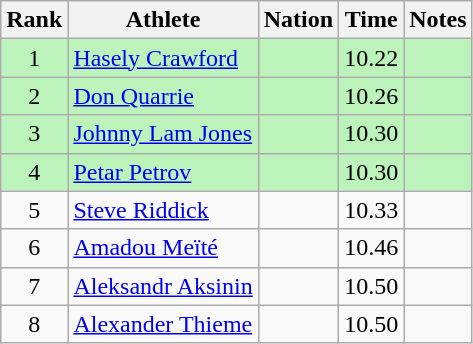<table class="wikitable sortable" style="text-align:center">
<tr>
<th>Rank</th>
<th>Athlete</th>
<th>Nation</th>
<th>Time</th>
<th>Notes</th>
</tr>
<tr style="background:#bbf3bb;">
<td>1</td>
<td align=left><a href='#'>Hasely Crawford</a></td>
<td align=left></td>
<td>10.22</td>
<td></td>
</tr>
<tr style="background:#bbf3bb;">
<td>2</td>
<td align=left><a href='#'>Don Quarrie</a></td>
<td align=left></td>
<td>10.26</td>
<td></td>
</tr>
<tr style="background:#bbf3bb;">
<td>3</td>
<td align=left><a href='#'>Johnny Lam Jones</a></td>
<td align=left></td>
<td>10.30</td>
<td></td>
</tr>
<tr style="background:#bbf3bb;">
<td>4</td>
<td align=left><a href='#'>Petar Petrov</a></td>
<td align=left></td>
<td>10.30</td>
<td></td>
</tr>
<tr>
<td>5</td>
<td align=left><a href='#'>Steve Riddick</a></td>
<td align=left></td>
<td>10.33</td>
<td></td>
</tr>
<tr>
<td>6</td>
<td align=left><a href='#'>Amadou Meïté</a></td>
<td align=left></td>
<td>10.46</td>
<td></td>
</tr>
<tr>
<td>7</td>
<td align=left><a href='#'>Aleksandr Aksinin</a></td>
<td align=left></td>
<td>10.50</td>
<td></td>
</tr>
<tr>
<td>8</td>
<td align=left><a href='#'>Alexander Thieme</a></td>
<td align=left></td>
<td>10.50</td>
<td></td>
</tr>
</table>
